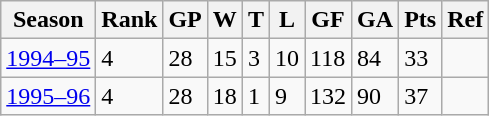<table class="wikitable sortable">
<tr>
<th>Season</th>
<th>Rank</th>
<th>GP</th>
<th>W</th>
<th>T</th>
<th>L</th>
<th>GF</th>
<th>GA</th>
<th>Pts</th>
<th>Ref</th>
</tr>
<tr>
<td><a href='#'>1994–95</a></td>
<td>4</td>
<td>28</td>
<td>15</td>
<td>3</td>
<td>10</td>
<td>118</td>
<td>84</td>
<td>33</td>
<td align=center></td>
</tr>
<tr>
<td><a href='#'>1995–96</a></td>
<td>4</td>
<td>28</td>
<td>18</td>
<td>1</td>
<td>9</td>
<td>132</td>
<td>90</td>
<td>37</td>
<td align=center></td>
</tr>
</table>
